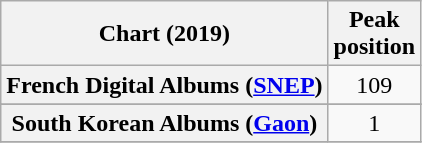<table class="wikitable sortable plainrowheaders" style="text-align:center">
<tr>
<th scope="col">Chart (2019)</th>
<th scope="col">Peak<br> position</th>
</tr>
<tr>
<th scope="row">French Digital Albums (<a href='#'>SNEP</a>)</th>
<td>109</td>
</tr>
<tr>
</tr>
<tr>
<th scope="row">South Korean Albums (<a href='#'>Gaon</a>)</th>
<td>1</td>
</tr>
<tr>
</tr>
</table>
